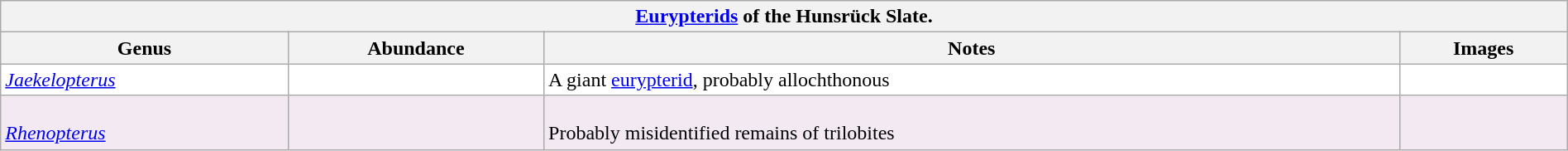<table class="wikitable sortable" style="background:white; width:100%;">
<tr>
<th colspan="5" align="center"><a href='#'>Eurypterids</a> of the Hunsrück Slate.</th>
</tr>
<tr>
<th>Genus</th>
<th>Abundance</th>
<th>Notes</th>
<th>Images</th>
</tr>
<tr>
<td><em><a href='#'>Jaekelopterus</a></em></td>
<td></td>
<td>A giant <a href='#'>eurypterid</a>, probably allochthonous</td>
<td></td>
</tr>
<tr>
<td style="background:#f3e9f3;"><br><em><a href='#'>Rhenopterus</a></em></td>
<td style="background:#f3e9f3;"></td>
<td style="background:#f3e9f3;"><br>Probably misidentified remains of trilobites</td>
<td style="background:#f3e9f3;"></td>
</tr>
</table>
